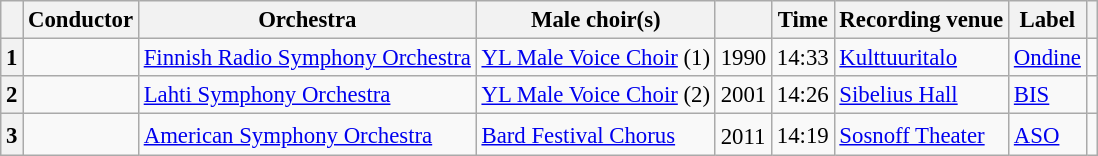<table class="wikitable" style="margin-right:0; font-size:95%">
<tr>
<th scope="col"></th>
<th scope="col">Conductor</th>
<th scope="col">Orchestra</th>
<th scope="col">Male choir(s)</th>
<th scope="col"></th>
<th scope="col">Time</th>
<th scope="col">Recording venue</th>
<th scope="col">Label</th>
<th scope="col"class="unsortable"></th>
</tr>
<tr>
<th scope="row">1</th>
<td></td>
<td><a href='#'>Finnish Radio Symphony Orchestra</a></td>
<td><a href='#'>YL Male Voice Choir</a> (1)</td>
<td>1990</td>
<td>14:33</td>
<td><a href='#'>Kulttuuritalo</a></td>
<td><a href='#'>Ondine</a></td>
<td></td>
</tr>
<tr>
<th scope="row">2</th>
<td></td>
<td><a href='#'>Lahti Symphony Orchestra</a></td>
<td><a href='#'>YL Male Voice Choir</a> (2)</td>
<td>2001</td>
<td>14:26</td>
<td><a href='#'>Sibelius Hall</a></td>
<td><a href='#'>BIS</a></td>
<td></td>
</tr>
<tr>
<th scope="row">3</th>
<td></td>
<td><a href='#'>American Symphony Orchestra</a></td>
<td><a href='#'>Bard Festival Chorus</a></td>
<td>2011<sup></sup></td>
<td>14:19</td>
<td><a href='#'>Sosnoff Theater</a></td>
<td><a href='#'>ASO</a></td>
<td></td>
</tr>
</table>
